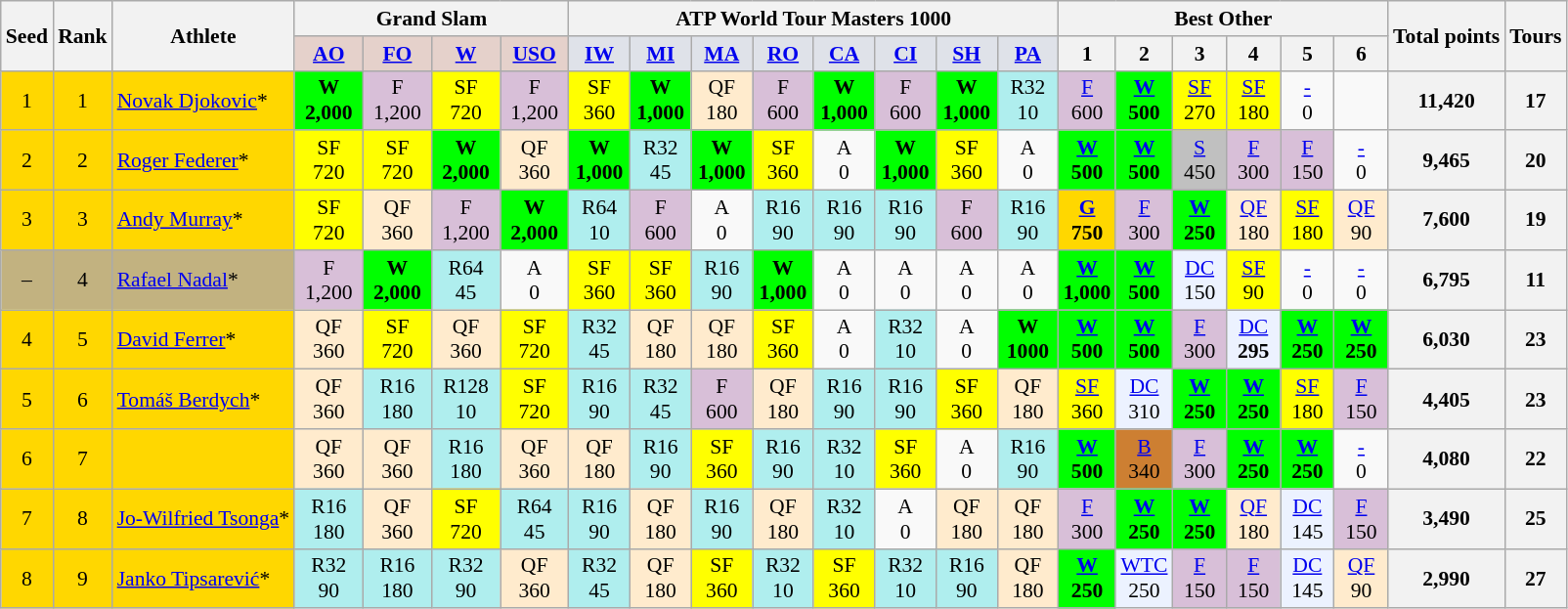<table class=wikitable style=font-size:90%;text-align:center>
<tr>
<th rowspan=2>Seed</th>
<th rowspan=2>Rank</th>
<th rowspan=2>Athlete</th>
<th colspan=4>Grand Slam</th>
<th colspan=8>ATP World Tour Masters 1000</th>
<th colspan=6>Best Other</th>
<th rowspan=2>Total points</th>
<th rowspan=2>Tours</th>
</tr>
<tr>
<td bgcolor=#e5d1cb width="40px"><strong><a href='#'>AO</a></strong></td>
<td bgcolor=#e5d1cb width="40px"><strong><a href='#'>FO</a></strong></td>
<td bgcolor=#e5d1cb width="40px"><strong><a href='#'>W</a></strong></td>
<td bgcolor=#e5d1cb width="40px"><strong><a href='#'>USO</a></strong></td>
<td bgcolor=#dfe2e9 width="35px"><strong><a href='#'>IW</a></strong></td>
<td bgcolor=#dfe2e9 width="35px"><strong><a href='#'>MI</a></strong></td>
<td bgcolor=#dfe2e9 width="35px"><strong><a href='#'>MA</a></strong></td>
<td bgcolor=#dfe2e9 width="35px"><strong><a href='#'>RO</a></strong></td>
<td bgcolor=#dfe2e9 width="35px"><strong><a href='#'>CA</a></strong></td>
<td bgcolor=#dfe2e9 width="35px"><strong><a href='#'>CI</a></strong></td>
<td bgcolor=#dfe2e9 width="35px"><strong><a href='#'>SH</a></strong></td>
<td bgcolor=#dfe2e9 width="35px"><strong><a href='#'>PA</a></strong></td>
<th width=30>1</th>
<th width=30>2</th>
<th width=30>3</th>
<th width=30>4</th>
<th width=30>5</th>
<th width=30>6</th>
</tr>
<tr>
<td bgcolor=gold>1</td>
<td bgcolor=gold>1</td>
<td align=left bgcolor=gold> <a href='#'>Novak Djokovic</a>*</td>
<td bgcolor=lime> <strong>W<br>2,000</strong></td>
<td bgcolor=#D8BFD8> F<br>1,200</td>
<td bgcolor=#FFFF00> SF<br>720</td>
<td bgcolor=#D8BFD8> F<br>1,200</td>
<td bgcolor=#FFFF00> SF<br>360</td>
<td bgcolor=lime> <strong>W<br>1,000</strong></td>
<td bgcolor=#ffebcd> QF<br>180</td>
<td bgcolor=#D8BFD8> F<br>600</td>
<td bgcolor=lime> <strong>W<br>1,000</strong></td>
<td bgcolor=#D8BFD8> F<br>600</td>
<td bgcolor=lime><strong>W<br>1,000</strong></td>
<td bgcolor=#afeeee> R32<br>10</td>
<td bgcolor=#D8BFD8><a href='#'>F</a><br>600</td>
<td bgcolor=lime><strong><a href='#'>W</a><br>500</strong></td>
<td bgcolor=#FFFF00><a href='#'>SF</a><br>270</td>
<td bgcolor=#FFFF00><a href='#'>SF</a><br>180</td>
<td><a href='#'>-</a><br>0</td>
<td></td>
<th>11,420</th>
<th>17</th>
</tr>
<tr>
<td bgcolor=gold>2</td>
<td bgcolor=gold>2</td>
<td align=left bgcolor=gold> <a href='#'>Roger Federer</a>*</td>
<td bgcolor=#FFFF00> SF<br>720</td>
<td bgcolor=#FFFF00> SF<br>720</td>
<td bgcolor=lime> <strong>W<br>2,000</strong></td>
<td bgcolor=#ffebcd> QF<br>360</td>
<td bgcolor=lime>  <strong>W<br>1,000</strong></td>
<td bgcolor=#afeeee> R32<br>45</td>
<td bgcolor=lime><strong>W<br>1,000</strong></td>
<td bgcolor=#FFFF00> SF<br>360</td>
<td> A<br>0</td>
<td bgcolor=lime><strong>W<br>1,000</strong></td>
<td bgcolor=#FFFF00> SF<br>360</td>
<td> A<br>0</td>
<td bgcolor=lime><strong><a href='#'>W</a><br>500</strong></td>
<td bgcolor=lime><strong><a href='#'>W</a><br>500</strong></td>
<td bgcolor=silver><a href='#'>S</a><br>450</td>
<td bgcolor=#D8BFD8><a href='#'>F</a><br>300</td>
<td bgcolor=#D8BFD8><a href='#'>F</a><br>150</td>
<td><a href='#'>-</a><br>0</td>
<th>9,465</th>
<th>20</th>
</tr>
<tr>
<td bgcolor=gold>3</td>
<td bgcolor=gold>3</td>
<td align=left bgcolor=gold> <a href='#'>Andy Murray</a>*</td>
<td bgcolor=#FFFF00> SF<br>720</td>
<td bgcolor=#ffebcd> QF<br>360</td>
<td bgcolor=#D8BFD8> F<br>1,200</td>
<td bgcolor=lime><strong>W<br>2,000</strong></td>
<td bgcolor=#afeeee> R64<br>10</td>
<td bgcolor=#D8BFD8> F<br>600</td>
<td> A<br>0</td>
<td bgcolor=#afeeee> R16<br>90</td>
<td bgcolor=#afeeee> R16<br>90</td>
<td bgcolor=#afeeee> R16<br>90</td>
<td bgcolor=#D8BFD8>F<br>600</td>
<td bgcolor=#afeeee> R16<br>90</td>
<td bgcolor=gold><strong><a href='#'>G</a><br>750</strong></td>
<td bgcolor=#D8BFD8><a href='#'>F</a><br>300</td>
<td bgcolor=lime><strong><a href='#'>W</a><br>250</strong></td>
<td bgcolor=#ffebcd><a href='#'>QF</a><br>180</td>
<td bgcolor=#FFFF00><a href='#'>SF</a><br>180</td>
<td bgcolor=#ffebcd><a href='#'>QF</a><br>90</td>
<th>7,600</th>
<th>19</th>
</tr>
<tr>
<td bgcolor=#C2B280>–</td>
<td bgcolor=#C2B280>4</td>
<td align=left bgcolor=#C2B280> <a href='#'>Rafael Nadal</a>*</td>
<td bgcolor=#D8BFD8> F<br>1,200</td>
<td bgcolor=lime> <strong>W<br>2,000</strong></td>
<td bgcolor=#afeeee> R64<br>45</td>
<td> A<br>0</td>
<td bgcolor=#FFFF00> SF<br>360</td>
<td bgcolor=#FFFF00> SF<br>360</td>
<td bgcolor=#afeeee> R16<br>90</td>
<td bgcolor=lime> <strong>W<br>1,000</strong></td>
<td> A<br>0</td>
<td> A<br>0</td>
<td> A<br>0</td>
<td> A<br>0</td>
<td bgcolor=lime><strong><a href='#'>W</a><br>1,000</strong></td>
<td bgcolor=lime><strong><a href='#'>W</a><br>500</strong></td>
<td bgcolor=ECF2FF><a href='#'>DC</a><br>150</td>
<td bgcolor=#FFFF00><a href='#'>SF</a><br>90</td>
<td><a href='#'>-</a><br>0</td>
<td><a href='#'>-</a><br>0</td>
<th>6,795</th>
<th>11</th>
</tr>
<tr>
<td bgcolor=gold>4</td>
<td bgcolor=gold>5</td>
<td align=left bgcolor=gold> <a href='#'>David Ferrer</a>*</td>
<td bgcolor=#ffebcd> QF<br>360</td>
<td bgcolor=#FFFF00> SF<br>720</td>
<td bgcolor=#ffebcd> QF<br>360</td>
<td bgcolor=#FFFF00> SF<br>720</td>
<td bgcolor=#afeeee> R32<br>45</td>
<td bgcolor=#ffebcd> QF<br>180</td>
<td bgcolor=#ffebcd> QF<br>180</td>
<td bgcolor=#FFFF00> SF<br>360</td>
<td> A<br>0</td>
<td bgcolor=#afeeee> R32<br>10</td>
<td> A<br>0</td>
<td bgcolor=lime> <strong>W</strong><br><strong>1000</strong></td>
<td bgcolor=lime><strong><a href='#'>W</a><br>500</strong></td>
<td bgcolor=lime><strong><a href='#'>W</a><br>500</strong></td>
<td bgcolor=#D8BFD8><a href='#'>F</a><br>300</td>
<td bgcolor=ECF2FF><a href='#'>DC</a><br><strong>295</strong></td>
<td bgcolor=lime><strong><a href='#'>W</a><br>250</strong></td>
<td bgcolor=lime><strong><a href='#'>W</a><br>250</strong></td>
<th>6,030</th>
<th>23</th>
</tr>
<tr>
<td bgcolor=gold>5</td>
<td bgcolor=gold>6</td>
<td align=left bgcolor=gold> <a href='#'>Tomáš Berdych</a>*</td>
<td bgcolor=#ffebcd> QF<br>360</td>
<td bgcolor=#afeeee> R16<br>180</td>
<td bgcolor=#afeeee> R128<br>10</td>
<td bgcolor=#FFFF00>SF<br>720</td>
<td bgcolor=#afeeee> R16<br>90</td>
<td bgcolor=#afeeee> R32<br>45</td>
<td bgcolor=#D8BFD8> F<br>600</td>
<td bgcolor=#ffebcd> QF<br>180</td>
<td bgcolor=#afeeee> R16<br>90</td>
<td bgcolor=#afeeee> R16<br>90</td>
<td bgcolor=#FFFF00> SF<br>360</td>
<td bgcolor=#ffebcd> QF<br>180</td>
<td bgcolor=#FFFF00><a href='#'>SF</a><br>360</td>
<td bgcolor=ECF2FF><a href='#'>DC</a><br>310</td>
<td bgcolor=lime><strong><a href='#'>W</a><br>250</strong></td>
<td bgcolor=lime><strong><a href='#'>W</a><br>250</strong></td>
<td bgcolor=#FFFF00><a href='#'>SF</a><br>180</td>
<td bgcolor=#D8BFD8><a href='#'>F</a><br>150</td>
<th>4,405</th>
<th>23</th>
</tr>
<tr>
<td bgcolor=gold>6</td>
<td bgcolor=gold>7</td>
<td align=left bgcolor=gold></td>
<td bgcolor=#ffebcd> QF<br>360</td>
<td bgcolor=#ffebcd> QF<br>360</td>
<td bgcolor=#afeeee> R16<br>180</td>
<td bgcolor=#ffebcd> QF<br>360</td>
<td bgcolor=#ffebcd> QF<br>180</td>
<td bgcolor=#afeeee> R16<br>90</td>
<td bgcolor=#FFFF00> SF<br>360</td>
<td bgcolor=#afeeee> R16<br>90</td>
<td bgcolor=#afeeee> R32<br>10</td>
<td bgcolor=#FFFF00> SF<br>360</td>
<td> A<br>0</td>
<td bgcolor=#afeeee> R16<br>90</td>
<td bgcolor=lime><strong><a href='#'>W</a><br>500</strong></td>
<td bgcolor=cd7f32><a href='#'>B</a><br>340</td>
<td bgcolor=#D8BFD8><a href='#'>F</a><br>300</td>
<td bgcolor=lime><strong><a href='#'>W</a><br>250</strong></td>
<td bgcolor=lime><strong><a href='#'>W</a><br>250</strong></td>
<td><a href='#'>-</a><br>0</td>
<th>4,080</th>
<th>22</th>
</tr>
<tr>
<td bgcolor=gold>7</td>
<td bgcolor=gold>8</td>
<td align=left bgcolor=gold> <a href='#'>Jo-Wilfried Tsonga</a>*</td>
<td bgcolor=#afeeee>R16<br>180</td>
<td bgcolor=#ffebcd> QF<br>360</td>
<td bgcolor=#FFFF00> SF<br>720</td>
<td bgcolor=#afeeee> R64<br>45</td>
<td bgcolor=#afeeee> R16<br>90</td>
<td bgcolor=#ffebcd> QF<br>180</td>
<td bgcolor=#afeeee> R16<br>90</td>
<td bgcolor=#ffebcd> QF<br>180</td>
<td bgcolor=#afeeee> R32<br>10</td>
<td> A<br>0</td>
<td bgcolor=#ffebcd> QF<br>180</td>
<td bgcolor=#ffebcd> QF<br>180</td>
<td bgcolor=#D8BFD8><a href='#'>F</a><br>300</td>
<td bgcolor=lime><strong><a href='#'>W</a><br>250</strong></td>
<td bgcolor=lime><strong><a href='#'>W</a><br>250</strong></td>
<td bgcolor=#ffebcd><a href='#'>QF</a><br>180</td>
<td bgcolor=ECF2FF><a href='#'>DC</a><br>145</td>
<td bgcolor=#D8BFD8><a href='#'>F</a><br>150</td>
<th>3,490</th>
<th>25</th>
</tr>
<tr>
<td bgcolor=gold>8</td>
<td bgcolor=gold>9</td>
<td align=left bgcolor=gold> <a href='#'>Janko Tipsarević</a>*</td>
<td bgcolor=#afeeee> R32<br>90</td>
<td bgcolor=#afeeee> R16<br>180</td>
<td bgcolor=#afeeee> R32<br>90</td>
<td bgcolor=#ffebcd> QF<br>360</td>
<td bgcolor=#afeeee> R32<br>45</td>
<td bgcolor=#ffebcd> QF<br>180</td>
<td bgcolor=#FFFF00> SF<br>360</td>
<td bgcolor=#afeeee> R32<br>10</td>
<td bgcolor=#FFFF00> SF<br>360</td>
<td bgcolor=#afeeee> R32<br>10</td>
<td bgcolor=#afeeee> R16<br>90</td>
<td bgcolor=#ffebcd> QF<br>180</td>
<td bgcolor=lime><strong><a href='#'>W</a><br>250</strong></td>
<td bgcolor=ECF2FF><a href='#'>WTC</a><br>250</td>
<td bgcolor=#D8BFD8><a href='#'>F</a><br>150</td>
<td bgcolor=#D8BFD8><a href='#'>F</a><br>150</td>
<td bgcolor=ECF2FF><a href='#'>DC</a><br>145</td>
<td bgcolor=#ffebcd><a href='#'>QF</a><br>90</td>
<th>2,990</th>
<th>27</th>
</tr>
</table>
